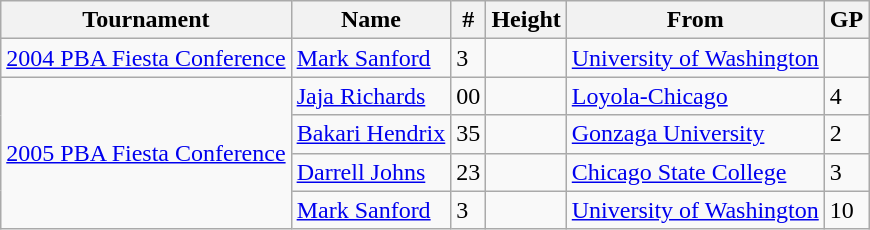<table class="wikitable">
<tr>
<th>Tournament</th>
<th>Name</th>
<th>#</th>
<th>Height</th>
<th>From</th>
<th>GP</th>
</tr>
<tr>
<td><a href='#'>2004 PBA Fiesta Conference</a></td>
<td><a href='#'>Mark Sanford</a></td>
<td>3</td>
<td></td>
<td><a href='#'>University of Washington</a></td>
<td></td>
</tr>
<tr>
<td rowspan=4><a href='#'>2005 PBA Fiesta Conference</a></td>
<td><a href='#'>Jaja Richards</a></td>
<td>00</td>
<td></td>
<td><a href='#'>Loyola-Chicago</a></td>
<td>4</td>
</tr>
<tr>
<td><a href='#'>Bakari Hendrix</a></td>
<td>35</td>
<td></td>
<td><a href='#'>Gonzaga University</a></td>
<td>2</td>
</tr>
<tr>
<td><a href='#'>Darrell Johns</a></td>
<td>23</td>
<td></td>
<td><a href='#'>Chicago State College</a></td>
<td>3</td>
</tr>
<tr>
<td><a href='#'>Mark Sanford</a></td>
<td>3</td>
<td></td>
<td><a href='#'>University of Washington</a></td>
<td>10</td>
</tr>
</table>
